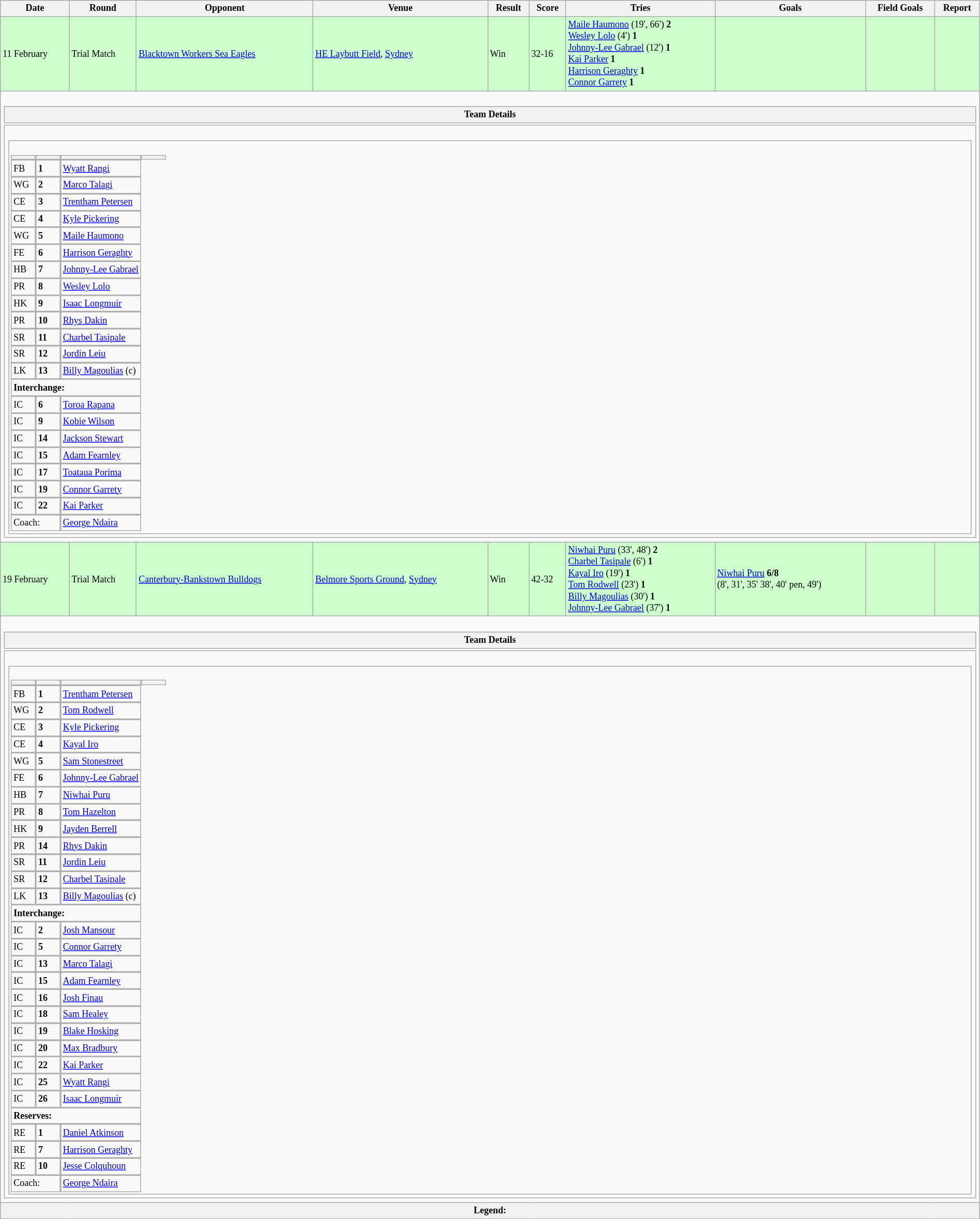<table class="wikitable"  style="font-size:75%; width:100%;">
<tr>
<th>Date</th>
<th>Round</th>
<th>Opponent</th>
<th>Venue</th>
<th>Result</th>
<th>Score</th>
<th>Tries</th>
<th>Goals</th>
<th>Field Goals</th>
<th>Report</th>
</tr>
<tr style="background:#cfc;">
<td>11 February</td>
<td>Trial Match</td>
<td> <a href='#'>Blacktown Workers Sea Eagles</a></td>
<td><a href='#'>HE Laybutt Field</a>, <a href='#'>Sydney</a></td>
<td>Win</td>
<td>32-16</td>
<td><a href='#'>Maile Haumono</a> (19', 66') <strong>2</strong> <br><a href='#'>Wesley Lolo</a> (4') <strong>1</strong><br><a href='#'>Johnny-Lee Gabrael</a> (12') <strong>1</strong><br><a href='#'>Kai Parker</a> <strong>1</strong><br><a href='#'>Harrison Geraghty</a> <strong>1</strong><br><a href='#'>Connor Garrety</a> <strong>1</strong></td>
<td></td>
<td></td>
<td></td>
</tr>
<tr>
<td colspan="10"><br><table class="mw-collapsible mw-collapsed" width="100%" border="0">
<tr>
<th>Team Details</th>
</tr>
<tr>
<td><br><table width="100%">
<tr>
<td width="50%" valign="top"><br><table cellpadding="0" cellspacing="0">
<tr>
<th width="25"></th>
<th width="25"></th>
<th></th>
<th width="25"></th>
</tr>
<tr>
<td>FB</td>
<td><strong>1</strong></td>
<td> <a href='#'>Wyatt Rangi</a></td>
</tr>
<tr>
<td>WG</td>
<td><strong>2</strong></td>
<td> <a href='#'>Marco Talagi</a></td>
</tr>
<tr>
<td>CE</td>
<td><strong>3</strong></td>
<td> <a href='#'>Trentham Petersen</a></td>
</tr>
<tr>
<td>CE</td>
<td><strong>4</strong></td>
<td> <a href='#'>Kyle Pickering</a></td>
</tr>
<tr>
<td>WG</td>
<td><strong>5</strong></td>
<td> <a href='#'>Maile Haumono</a></td>
</tr>
<tr>
<td>FE</td>
<td><strong>6</strong></td>
<td> <a href='#'>Harrison Geraghty</a></td>
</tr>
<tr>
<td>HB</td>
<td><strong>7</strong></td>
<td> <a href='#'>Johnny-Lee Gabrael</a></td>
</tr>
<tr>
<td>PR</td>
<td><strong>8</strong></td>
<td> <a href='#'>Wesley Lolo</a></td>
</tr>
<tr>
<td>HK</td>
<td><strong>9</strong></td>
<td> <a href='#'>Isaac Longmuir</a></td>
</tr>
<tr>
<td>PR</td>
<td><strong>10</strong></td>
<td> <a href='#'>Rhys Dakin</a></td>
</tr>
<tr>
<td>SR</td>
<td><strong>11</strong></td>
<td> <a href='#'>Charbel Tasipale</a></td>
</tr>
<tr>
<td>SR</td>
<td><strong>12</strong></td>
<td> <a href='#'>Jordin Leiu</a></td>
</tr>
<tr>
<td>LK</td>
<td><strong>13</strong></td>
<td> <a href='#'>Billy Magoulias</a> (c)</td>
</tr>
<tr>
<td colspan="3"><strong>Interchange:</strong></td>
</tr>
<tr>
<td>IC</td>
<td><strong>6</strong></td>
<td> <a href='#'>Toroa Rapana</a></td>
</tr>
<tr>
<td>IC</td>
<td><strong>9</strong></td>
<td> <a href='#'>Kobie Wilson</a></td>
</tr>
<tr>
<td>IC</td>
<td><strong>14</strong></td>
<td> <a href='#'>Jackson Stewart</a></td>
</tr>
<tr>
<td>IC</td>
<td><strong>15</strong></td>
<td> <a href='#'>Adam Fearnley</a></td>
</tr>
<tr>
<td>IC</td>
<td><strong>17</strong></td>
<td> <a href='#'>Toataua Porima</a></td>
</tr>
<tr>
<td>IC</td>
<td><strong>19</strong></td>
<td> <a href='#'>Connor Garrety</a></td>
</tr>
<tr>
<td>IC</td>
<td><strong>22</strong></td>
<td> <a href='#'>Kai Parker</a></td>
</tr>
<tr>
<td colspan="2">Coach:</td>
<td> <a href='#'>George Ndaira</a></td>
</tr>
</table>
</td>
</tr>
</table>
</td>
</tr>
</table>
</td>
</tr>
<tr style="background:#cfc;">
<td>19 February</td>
<td>Trial Match</td>
<td> <a href='#'>Canterbury-Bankstown Bulldogs</a></td>
<td><a href='#'>Belmore Sports Ground</a>, <a href='#'>Sydney</a></td>
<td>Win</td>
<td>42-32</td>
<td><a href='#'>Niwhai Puru</a> (33', 48') <strong>2</strong><br><a href='#'>Charbel Tasipale</a> (6') <strong>1</strong><br><a href='#'>Kayal Iro</a> (19') <strong>1</strong><br><a href='#'>Tom Rodwell</a> (23') <strong>1</strong><br><a href='#'>Billy Magoulias</a> (30') <strong>1</strong><br><a href='#'>Johnny-Lee Gabrael</a> (37') <strong>1</strong></td>
<td><a href='#'>Niwhai Puru</a> <strong>6/8</strong><br>(8', 31', 35' 38', 40' pen, 49')</td>
<td></td>
<td></td>
</tr>
<tr>
<td colspan="10"><br><table class="mw-collapsible mw-collapsed" width="100%" border="0">
<tr>
<th>Team Details</th>
</tr>
<tr>
<td><br><table width="100%">
<tr>
<td width="50%" valign="top"><br><table cellpadding="0" cellspacing="0">
<tr>
<th width="25"></th>
<th width="25"></th>
<th></th>
<th width="25"></th>
</tr>
<tr>
<td>FB</td>
<td><strong>1</strong></td>
<td> <a href='#'>Trentham Petersen</a></td>
</tr>
<tr>
<td>WG</td>
<td><strong>2</strong></td>
<td> <a href='#'>Tom Rodwell</a></td>
</tr>
<tr>
<td>CE</td>
<td><strong>3</strong></td>
<td> <a href='#'>Kyle Pickering</a></td>
</tr>
<tr>
<td>CE</td>
<td><strong>4</strong></td>
<td> <a href='#'>Kayal Iro</a></td>
</tr>
<tr>
<td>WG</td>
<td><strong>5</strong></td>
<td> <a href='#'>Sam Stonestreet</a></td>
</tr>
<tr>
<td>FE</td>
<td><strong>6</strong></td>
<td> <a href='#'>Johnny-Lee Gabrael</a></td>
</tr>
<tr>
<td>HB</td>
<td><strong>7</strong></td>
<td> <a href='#'>Niwhai Puru</a></td>
</tr>
<tr>
<td>PR</td>
<td><strong>8</strong></td>
<td> <a href='#'>Tom Hazelton</a></td>
</tr>
<tr>
<td>HK</td>
<td><strong>9</strong></td>
<td> <a href='#'>Jayden Berrell</a></td>
</tr>
<tr>
<td>PR</td>
<td><strong>14</strong></td>
<td> <a href='#'>Rhys Dakin</a></td>
</tr>
<tr>
<td>SR</td>
<td><strong>11</strong></td>
<td> <a href='#'>Jordin Leiu</a></td>
</tr>
<tr>
<td>SR</td>
<td><strong>12</strong></td>
<td> <a href='#'>Charbel Tasipale</a></td>
</tr>
<tr>
<td>LK</td>
<td><strong>13</strong></td>
<td> <a href='#'>Billy Magoulias</a> (c)</td>
</tr>
<tr>
<td colspan="3"><strong>Interchange:</strong></td>
</tr>
<tr>
<td>IC</td>
<td><strong>2</strong></td>
<td> <a href='#'>Josh Mansour</a></td>
</tr>
<tr>
<td>IC</td>
<td><strong>5</strong></td>
<td> <a href='#'>Connor Garrety</a></td>
</tr>
<tr>
<td>IC</td>
<td><strong>13</strong></td>
<td> <a href='#'>Marco Talagi</a></td>
</tr>
<tr>
<td>IC</td>
<td><strong>15</strong></td>
<td> <a href='#'>Adam Fearnley</a></td>
</tr>
<tr>
<td>IC</td>
<td><strong>16</strong></td>
<td> <a href='#'>Josh Finau</a></td>
</tr>
<tr>
<td>IC</td>
<td><strong>18</strong></td>
<td> <a href='#'>Sam Healey</a></td>
</tr>
<tr>
<td>IC</td>
<td><strong>19</strong></td>
<td> <a href='#'>Blake Hosking</a></td>
</tr>
<tr>
<td>IC</td>
<td><strong>20</strong></td>
<td> <a href='#'>Max Bradbury</a></td>
</tr>
<tr>
<td>IC</td>
<td><strong>22</strong></td>
<td> <a href='#'>Kai Parker</a></td>
</tr>
<tr>
<td>IC</td>
<td><strong>25</strong></td>
<td> <a href='#'>Wyatt Rangi</a></td>
</tr>
<tr>
<td>IC</td>
<td><strong>26</strong></td>
<td> <a href='#'>Isaac Longmuir</a></td>
</tr>
<tr>
<td colspan="3"><strong>Reserves:</strong></td>
</tr>
<tr>
<td>RE</td>
<td><strong>1</strong></td>
<td> <a href='#'>Daniel Atkinson</a></td>
</tr>
<tr>
<td>RE</td>
<td><strong>7</strong></td>
<td> <a href='#'>Harrison Geraghty</a></td>
</tr>
<tr>
<td>RE</td>
<td><strong>10</strong></td>
<td> <a href='#'>Jesse Colquhoun</a></td>
</tr>
<tr>
<td colspan="2">Coach:</td>
<td> <a href='#'>George Ndaira</a></td>
</tr>
</table>
</td>
</tr>
</table>
</td>
</tr>
</table>
</td>
</tr>
<tr>
<th colspan="10"><strong>Legend</strong>:    </th>
</tr>
</table>
